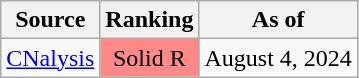<table class="wikitable">
<tr>
<th>Source</th>
<th>Ranking</th>
<th>As of</th>
</tr>
<tr>
<td><a href='#'>CNalysis</a></td>
<td style="background:#FF8888" data-sort-value="4" align="center">Solid R</td>
<td>August 4, 2024</td>
</tr>
</table>
